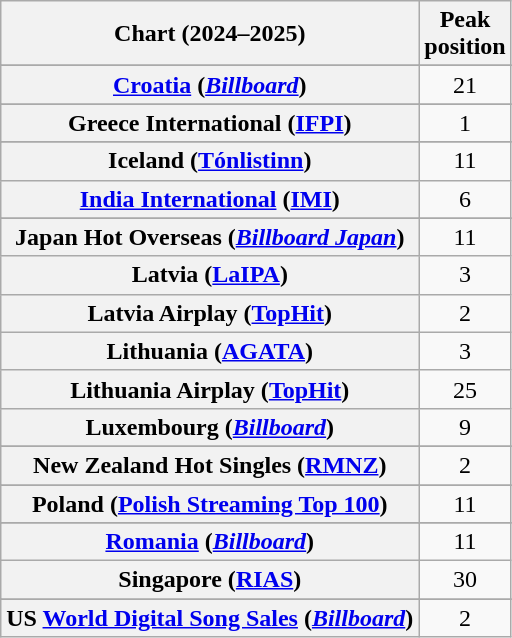<table class="wikitable sortable plainrowheaders" style="text-align:center">
<tr>
<th scope="col">Chart (2024–2025)</th>
<th scope="col">Peak<br>position</th>
</tr>
<tr>
</tr>
<tr>
</tr>
<tr>
</tr>
<tr>
</tr>
<tr>
</tr>
<tr>
<th scope="row"><a href='#'>Croatia</a> (<em><a href='#'>Billboard</a></em>)</th>
<td>21</td>
</tr>
<tr>
</tr>
<tr>
</tr>
<tr>
</tr>
<tr>
</tr>
<tr>
</tr>
<tr>
<th scope="row">Greece International (<a href='#'>IFPI</a>)</th>
<td>1</td>
</tr>
<tr>
</tr>
<tr>
<th scope="row">Iceland (<a href='#'>Tónlistinn</a>)</th>
<td>11</td>
</tr>
<tr>
<th scope="row"><a href='#'>India International</a> (<a href='#'>IMI</a>)</th>
<td>6</td>
</tr>
<tr>
</tr>
<tr>
</tr>
<tr>
<th scope="row">Japan Hot Overseas (<em><a href='#'>Billboard Japan</a></em>)</th>
<td>11</td>
</tr>
<tr>
<th scope="row">Latvia (<a href='#'>LaIPA</a>)</th>
<td>3</td>
</tr>
<tr>
<th scope="row">Latvia Airplay (<a href='#'>TopHit</a>)</th>
<td>2</td>
</tr>
<tr>
<th scope="row">Lithuania (<a href='#'>AGATA</a>)</th>
<td>3</td>
</tr>
<tr>
<th scope="row">Lithuania Airplay (<a href='#'>TopHit</a>)</th>
<td>25</td>
</tr>
<tr>
<th scope="row">Luxembourg (<em><a href='#'>Billboard</a></em>)</th>
<td>9</td>
</tr>
<tr>
</tr>
<tr>
<th scope="row">New Zealand Hot Singles (<a href='#'>RMNZ</a>)</th>
<td>2</td>
</tr>
<tr>
</tr>
<tr>
<th scope="row">Poland (<a href='#'>Polish Streaming Top 100</a>)</th>
<td>11</td>
</tr>
<tr>
</tr>
<tr>
<th scope="row"><a href='#'>Romania</a> (<em><a href='#'>Billboard</a></em>)</th>
<td>11</td>
</tr>
<tr>
<th scope="row">Singapore (<a href='#'>RIAS</a>)</th>
<td>30</td>
</tr>
<tr>
</tr>
<tr>
</tr>
<tr>
</tr>
<tr>
</tr>
<tr>
</tr>
<tr>
</tr>
<tr>
</tr>
<tr>
</tr>
<tr>
<th scope="row">US <a href='#'>World Digital Song Sales</a> (<em><a href='#'>Billboard</a></em>)</th>
<td>2</td>
</tr>
</table>
